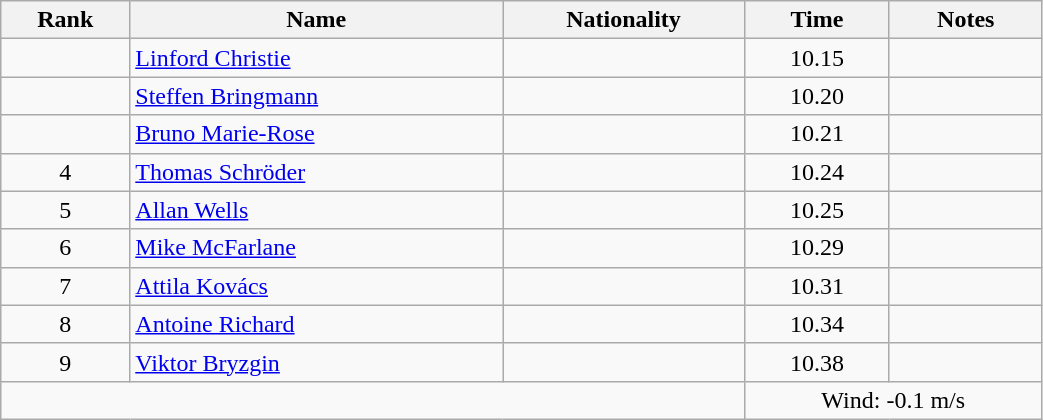<table class="wikitable sortable" style="text-align:center;width: 55%">
<tr>
<th>Rank</th>
<th>Name</th>
<th>Nationality</th>
<th>Time</th>
<th>Notes</th>
</tr>
<tr>
<td></td>
<td align="left"><a href='#'>Linford Christie</a></td>
<td align="left"></td>
<td>10.15</td>
<td></td>
</tr>
<tr>
<td></td>
<td align="left"><a href='#'>Steffen Bringmann</a></td>
<td align="left"></td>
<td>10.20</td>
<td></td>
</tr>
<tr>
<td></td>
<td align="left"><a href='#'>Bruno Marie-Rose</a></td>
<td align="left"></td>
<td>10.21</td>
<td></td>
</tr>
<tr>
<td>4</td>
<td align="left"><a href='#'>Thomas Schröder</a></td>
<td align="left"></td>
<td>10.24</td>
<td></td>
</tr>
<tr>
<td>5</td>
<td align="left"><a href='#'>Allan Wells</a></td>
<td align="left"></td>
<td>10.25</td>
<td></td>
</tr>
<tr>
<td>6</td>
<td align="left"><a href='#'>Mike McFarlane</a></td>
<td align="left"></td>
<td>10.29</td>
<td></td>
</tr>
<tr>
<td>7</td>
<td align="left"><a href='#'>Attila Kovács</a></td>
<td align="left"></td>
<td>10.31</td>
<td></td>
</tr>
<tr>
<td>8</td>
<td align="left"><a href='#'>Antoine Richard</a></td>
<td align="left"></td>
<td>10.34</td>
<td></td>
</tr>
<tr>
<td>9</td>
<td align="left"><a href='#'>Viktor Bryzgin</a></td>
<td align="left"></td>
<td>10.38</td>
<td></td>
</tr>
<tr>
<td colspan="3"></td>
<td colspan="2">Wind: -0.1 m/s</td>
</tr>
</table>
